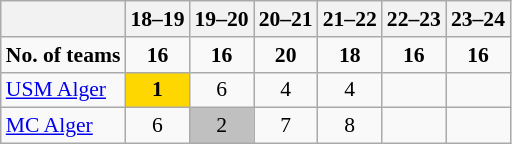<table border=1  bordercolor="#CCCCCC" class=wikitable style="font-size:90%;">
<tr align=LEFT valign=CENTER>
<th></th>
<th>18–19</th>
<th>19–20</th>
<th>20–21</th>
<th>21–22</th>
<th>22–23</th>
<th>23–24</th>
</tr>
<tr align=CENTER>
<td><strong>No. of teams</strong></td>
<td><strong>16</strong></td>
<td><strong>16</strong></td>
<td><strong>20</strong></td>
<td><strong>18</strong></td>
<td><strong>16</strong></td>
<td><strong>16</strong></td>
</tr>
<tr align=CENTER valign=BOTTOM>
<td align=LEFT><a href='#'>USM Alger</a></td>
<td bgcolor=gold><strong>1</strong></td>
<td>6</td>
<td>4</td>
<td>4</td>
<td></td>
<td></td>
</tr>
<tr align=CENTER valign=BOTTOM>
<td align=LEFT><a href='#'>MC Alger</a></td>
<td>6</td>
<td bgcolor=silver>2</td>
<td>7</td>
<td>8</td>
<td></td>
<td></td>
</tr>
</table>
